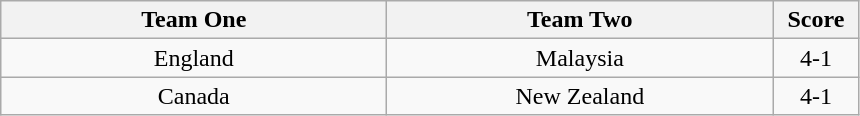<table class="wikitable" style="text-align: center">
<tr>
<th width=250>Team One</th>
<th width=250>Team Two</th>
<th width=50>Score</th>
</tr>
<tr>
<td> England</td>
<td> Malaysia</td>
<td>4-1</td>
</tr>
<tr>
<td> Canada</td>
<td> New Zealand</td>
<td>4-1</td>
</tr>
</table>
